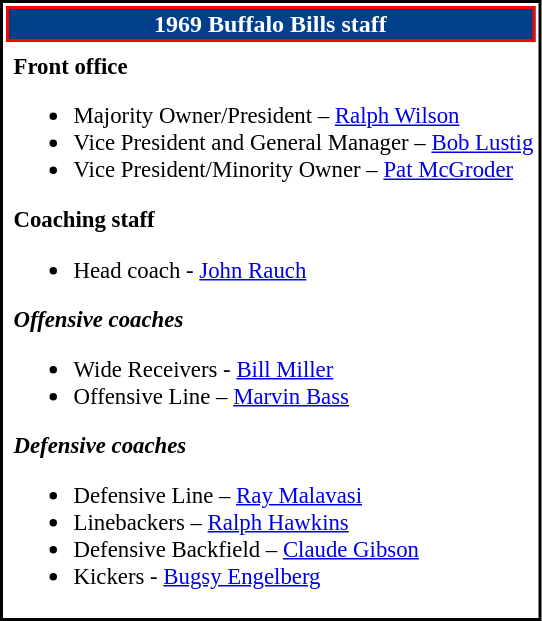<table class="toccolours" style="text-align: left;border:2px solid black;">
<tr>
<th colspan="7" style="text-align:center;background-color: #004089;color:white;border:2px solid red;"><strong>1969 Buffalo Bills staff</strong></th>
</tr>
<tr>
<td colspan=7 align="right"></td>
</tr>
<tr>
<td valign="top"></td>
<td style="font-size: 95%;" valign="top"><strong>Front office</strong><br><ul><li>Majority Owner/President – <a href='#'>Ralph Wilson</a></li><li>Vice President and General Manager – <a href='#'>Bob Lustig</a></li><li>Vice President/Minority Owner – <a href='#'>Pat McGroder</a></li></ul><strong>Coaching staff</strong><ul><li>Head coach - <a href='#'>John Rauch</a></li></ul><strong><em>Offensive coaches</em></strong><ul><li>Wide Receivers - <a href='#'>Bill Miller</a></li><li>Offensive Line – <a href='#'>Marvin Bass</a></li></ul><strong><em>Defensive coaches</em></strong><ul><li>Defensive Line – <a href='#'>Ray Malavasi</a></li><li>Linebackers – <a href='#'>Ralph Hawkins</a></li><li>Defensive Backfield – <a href='#'>Claude Gibson</a></li><li>Kickers - <a href='#'>Bugsy Engelberg</a></li></ul></td>
</tr>
</table>
